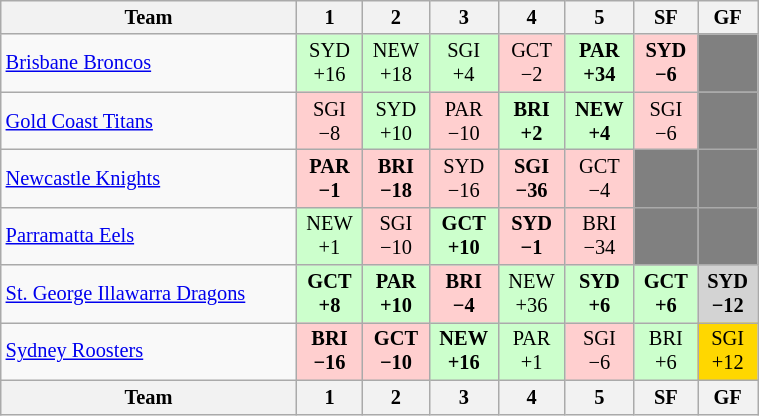<table class="wikitable sortable" style="font-size:85%; text-align:center; width:40%">
<tr valign="top">
<th valign="middle">Team</th>
<th>1</th>
<th>2</th>
<th>3</th>
<th>4</th>
<th>5</th>
<th>SF</th>
<th>GF</th>
</tr>
<tr>
<td align="left"><a href='#'>Brisbane Broncos</a></td>
<td style="background:#cfc;">SYD<br>+16</td>
<td style="background:#cfc;">NEW<br>+18</td>
<td style="background:#cfc;">SGI<br>+4</td>
<td style="background:#FFCFCF;">GCT<br>−2</td>
<td style="background:#cfc;"><strong>PAR<br>+34</strong></td>
<td style="background:#FFCFCF;"><strong>SYD<br>−6</strong></td>
<td style="background:#808080;"></td>
</tr>
<tr>
<td align="left"><a href='#'>Gold Coast Titans</a></td>
<td style="background:#FFCFCF;">SGI<br>−8</td>
<td style="background:#cfc;">SYD<br>+10</td>
<td style="background:#FFCFCF;">PAR<br>−10</td>
<td style="background:#cfc;"><strong>BRI<br>+2</strong></td>
<td style="background:#cfc;"><strong>NEW<br>+4</strong></td>
<td style="background:#FFCFCF;">SGI<br>−6</td>
<td style="background:#808080;"></td>
</tr>
<tr>
<td align="left"><a href='#'>Newcastle Knights</a></td>
<td style="background:#FFCFCF;"><strong>PAR<br>−1</strong></td>
<td style="background:#FFCFCF;"><strong>BRI<br>−18</strong></td>
<td style="background:#FFCFCF;">SYD<br>−16</td>
<td style="background:#FFCFCF;"><strong>SGI<br>−36</strong></td>
<td style="background:#FFCFCF;">GCT<br>−4</td>
<td style="background:#808080;"></td>
<td style="background:#808080;"></td>
</tr>
<tr>
<td align="left"><a href='#'>Parramatta Eels</a></td>
<td style="background:#cfc;">NEW<br>+1</td>
<td style="background:#FFCFCF;">SGI<br>−10</td>
<td style="background:#cfc;"><strong>GCT<br>+10</strong></td>
<td style="background:#FFCFCF;"><strong>SYD<br>−1</strong></td>
<td style="background:#FFCFCF;">BRI<br>−34</td>
<td style="background:#808080;"></td>
<td style="background:#808080;"></td>
</tr>
<tr>
<td align="left"><a href='#'>St. George Illawarra Dragons</a></td>
<td style="background:#cfc;"><strong>GCT<br>+8</strong></td>
<td style="background:#cfc;"><strong>PAR<br>+10</strong></td>
<td style="background:#FFCFCF;"><strong>BRI<br>−4</strong></td>
<td style="background:#cfc;">NEW<br>+36</td>
<td style="background:#cfc;"><strong>SYD<br>+6</strong></td>
<td style="background:#cfc;"><strong>GCT<br>+6</strong></td>
<td style="background:#D3D3D3;"><strong>SYD<br>−12</strong></td>
</tr>
<tr>
<td align="left"><a href='#'>Sydney Roosters</a></td>
<td style="background:#FFCFCF;"><strong>BRI<br>−16</strong></td>
<td style="background:#FFCFCF;"><strong>GCT<br>−10</strong></td>
<td style="background:#cfc;"><strong>NEW<br>+16</strong></td>
<td style="background:#cfc;">PAR<br>+1</td>
<td style="background:#FFCFCF;">SGI<br>−6</td>
<td style="background:#cfc;">BRI<br>+6</td>
<td style="background:#FFD700;">SGI<br>+12</td>
</tr>
<tr valign="top">
<th valign="middle">Team</th>
<th>1</th>
<th>2</th>
<th>3</th>
<th>4</th>
<th>5</th>
<th>SF</th>
<th>GF</th>
</tr>
</table>
